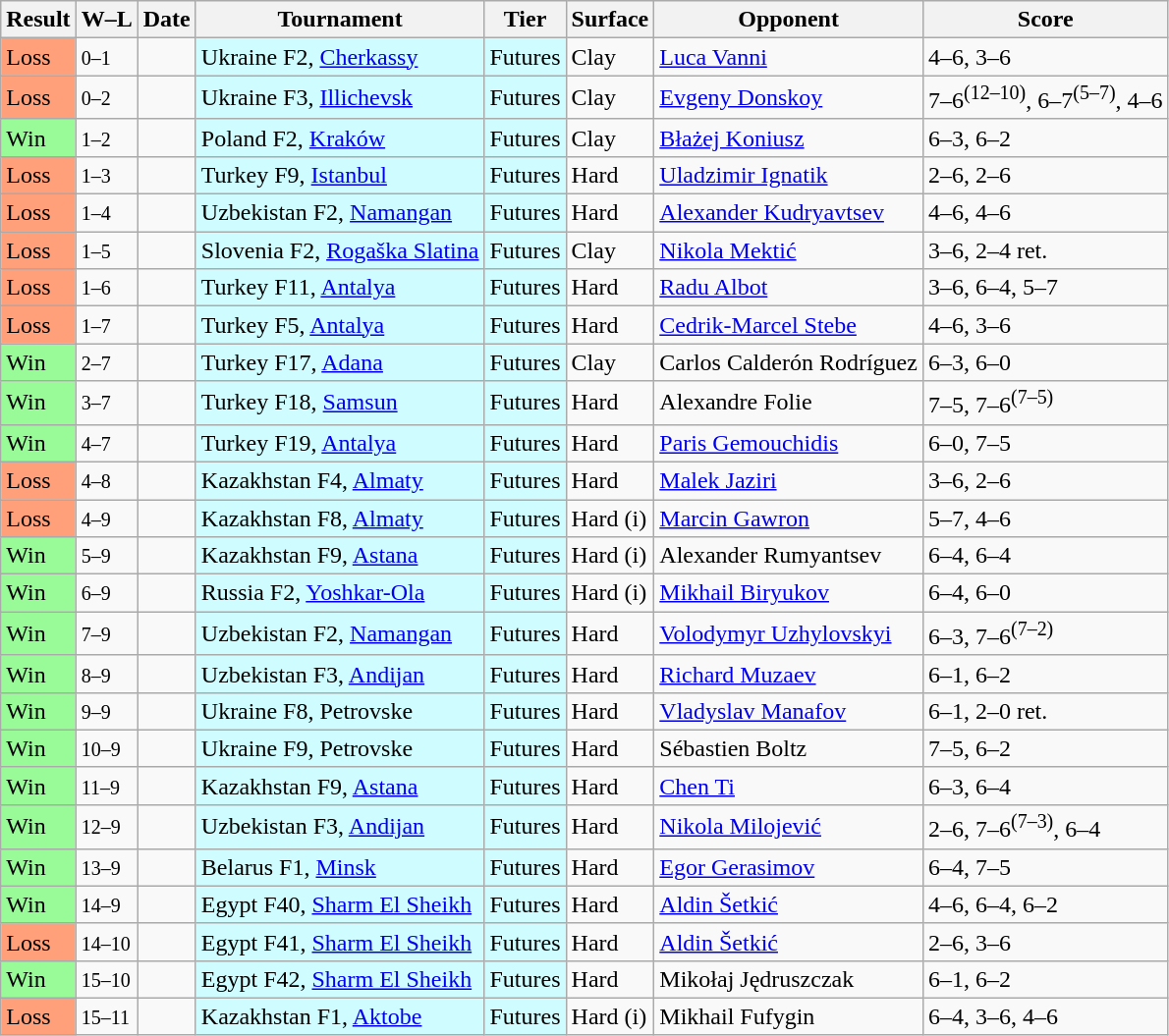<table class="sortable wikitable">
<tr>
<th>Result</th>
<th class="unsortable">W–L</th>
<th>Date</th>
<th>Tournament</th>
<th>Tier</th>
<th>Surface</th>
<th>Opponent</th>
<th class="unsortable">Score</th>
</tr>
<tr>
<td bgcolor=FFA07A>Loss</td>
<td><small>0–1</small></td>
<td></td>
<td style="background:#cffcff;">Ukraine F2, <a href='#'>Cherkassy</a></td>
<td style="background:#cffcff;">Futures</td>
<td>Clay</td>
<td> <a href='#'>Luca Vanni</a></td>
<td>4–6, 3–6</td>
</tr>
<tr>
<td bgcolor=FFA07A>Loss</td>
<td><small>0–2</small></td>
<td></td>
<td style="background:#cffcff;">Ukraine F3, <a href='#'>Illichevsk</a></td>
<td style="background:#cffcff;">Futures</td>
<td>Clay</td>
<td> <a href='#'>Evgeny Donskoy</a></td>
<td>7–6<sup>(12–10)</sup>, 6–7<sup>(5–7)</sup>, 4–6</td>
</tr>
<tr>
<td bgcolor=98fb98>Win</td>
<td><small>1–2</small></td>
<td></td>
<td style="background:#cffcff;">Poland F2, <a href='#'>Kraków</a></td>
<td style="background:#cffcff;">Futures</td>
<td>Clay</td>
<td> <a href='#'>Błażej Koniusz</a></td>
<td>6–3, 6–2</td>
</tr>
<tr>
<td bgcolor=ffa07a>Loss</td>
<td><small>1–3</small></td>
<td></td>
<td style="background:#cffcff;">Turkey F9, <a href='#'>Istanbul</a></td>
<td style="background:#cffcff;">Futures</td>
<td>Hard</td>
<td> <a href='#'>Uladzimir Ignatik</a></td>
<td>2–6, 2–6</td>
</tr>
<tr>
<td bgcolor=ffa07a>Loss</td>
<td><small>1–4</small></td>
<td></td>
<td style="background:#cffcff;">Uzbekistan F2, <a href='#'>Namangan</a></td>
<td style="background:#cffcff;">Futures</td>
<td>Hard</td>
<td> <a href='#'>Alexander Kudryavtsev</a></td>
<td>4–6, 4–6</td>
</tr>
<tr>
<td bgcolor=FFA07A>Loss</td>
<td><small>1–5</small></td>
<td></td>
<td style="background:#cffcff;">Slovenia F2, <a href='#'>Rogaška Slatina</a></td>
<td style="background:#cffcff;">Futures</td>
<td>Clay</td>
<td> <a href='#'>Nikola Mektić</a></td>
<td>3–6, 2–4 ret.</td>
</tr>
<tr>
<td bgcolor=FFA07A>Loss</td>
<td><small>1–6</small></td>
<td></td>
<td style="background:#cffcff;">Turkey F11, <a href='#'>Antalya</a></td>
<td style="background:#cffcff;">Futures</td>
<td>Hard</td>
<td> <a href='#'>Radu Albot</a></td>
<td>3–6, 6–4, 5–7</td>
</tr>
<tr>
<td bgcolor=FFA07A>Loss</td>
<td><small>1–7</small></td>
<td></td>
<td style="background:#cffcff;">Turkey F5, <a href='#'>Antalya</a></td>
<td style="background:#cffcff;">Futures</td>
<td>Hard</td>
<td> <a href='#'>Cedrik-Marcel Stebe</a></td>
<td>4–6, 3–6</td>
</tr>
<tr>
<td bgcolor=98fb98>Win</td>
<td><small>2–7</small></td>
<td></td>
<td style="background:#cffcff;">Turkey F17, <a href='#'>Adana</a></td>
<td style="background:#cffcff;">Futures</td>
<td>Clay</td>
<td> Carlos Calderón Rodríguez</td>
<td>6–3, 6–0</td>
</tr>
<tr>
<td bgcolor=98fb98>Win</td>
<td><small>3–7</small></td>
<td></td>
<td style="background:#cffcff;">Turkey F18, <a href='#'>Samsun</a></td>
<td style="background:#cffcff;">Futures</td>
<td>Hard</td>
<td> Alexandre Folie</td>
<td>7–5, 7–6<sup>(7–5)</sup></td>
</tr>
<tr>
<td bgcolor=98fb98>Win</td>
<td><small>4–7</small></td>
<td></td>
<td style="background:#cffcff;">Turkey F19, <a href='#'>Antalya</a></td>
<td style="background:#cffcff;">Futures</td>
<td>Hard</td>
<td> <a href='#'>Paris Gemouchidis</a></td>
<td>6–0, 7–5</td>
</tr>
<tr>
<td bgcolor=FFA07A>Loss</td>
<td><small>4–8</small></td>
<td></td>
<td style="background:#cffcff;">Kazakhstan F4, <a href='#'>Almaty</a></td>
<td style="background:#cffcff;">Futures</td>
<td>Hard</td>
<td> <a href='#'>Malek Jaziri</a></td>
<td>3–6, 2–6</td>
</tr>
<tr>
<td bgcolor=FFA07A>Loss</td>
<td><small>4–9</small></td>
<td></td>
<td style="background:#cffcff;">Kazakhstan F8, <a href='#'>Almaty</a></td>
<td style="background:#cffcff;">Futures</td>
<td>Hard (i)</td>
<td> <a href='#'>Marcin Gawron</a></td>
<td>5–7, 4–6</td>
</tr>
<tr>
<td bgcolor=98fb98>Win</td>
<td><small>5–9</small></td>
<td></td>
<td style="background:#cffcff;">Kazakhstan F9, <a href='#'>Astana</a></td>
<td style="background:#cffcff;">Futures</td>
<td>Hard (i)</td>
<td> Alexander Rumyantsev</td>
<td>6–4, 6–4</td>
</tr>
<tr>
<td bgcolor=98FB98>Win</td>
<td><small>6–9</small></td>
<td></td>
<td style="background:#cffcff;">Russia F2, <a href='#'>Yoshkar-Ola</a></td>
<td style="background:#cffcff;">Futures</td>
<td>Hard (i)</td>
<td> <a href='#'>Mikhail Biryukov</a></td>
<td>6–4, 6–0</td>
</tr>
<tr>
<td bgcolor=98fb98>Win</td>
<td><small>7–9</small></td>
<td></td>
<td style="background:#cffcff;">Uzbekistan F2, <a href='#'>Namangan</a></td>
<td style="background:#cffcff;">Futures</td>
<td>Hard</td>
<td> <a href='#'>Volodymyr Uzhylovskyi</a></td>
<td>6–3, 7–6<sup>(7–2)</sup></td>
</tr>
<tr>
<td bgcolor=98fb98>Win</td>
<td><small>8–9</small></td>
<td></td>
<td style="background:#cffcff;">Uzbekistan F3, <a href='#'>Andijan</a></td>
<td style="background:#cffcff;">Futures</td>
<td>Hard</td>
<td> <a href='#'>Richard Muzaev</a></td>
<td>6–1, 6–2</td>
</tr>
<tr>
<td bgcolor=98fb98>Win</td>
<td><small>9–9</small></td>
<td></td>
<td style="background:#cffcff;">Ukraine F8, Petrovske</td>
<td style="background:#cffcff;">Futures</td>
<td>Hard</td>
<td> <a href='#'>Vladyslav Manafov</a></td>
<td>6–1, 2–0 ret.</td>
</tr>
<tr>
<td bgcolor=98fb98>Win</td>
<td><small>10–9</small></td>
<td></td>
<td style="background:#cffcff;">Ukraine F9, Petrovske</td>
<td style="background:#cffcff;">Futures</td>
<td>Hard</td>
<td> Sébastien Boltz</td>
<td>7–5, 6–2</td>
</tr>
<tr>
<td bgcolor=98fb98>Win</td>
<td><small>11–9</small></td>
<td></td>
<td style="background:#cffcff;">Kazakhstan F9, <a href='#'>Astana</a></td>
<td style="background:#cffcff;">Futures</td>
<td>Hard</td>
<td> <a href='#'>Chen Ti</a></td>
<td>6–3, 6–4</td>
</tr>
<tr>
<td bgcolor=98fb98>Win</td>
<td><small>12–9</small></td>
<td></td>
<td style="background:#cffcff;">Uzbekistan F3, <a href='#'>Andijan</a></td>
<td style="background:#cffcff;">Futures</td>
<td>Hard</td>
<td> <a href='#'>Nikola Milojević</a></td>
<td>2–6, 7–6<sup>(7–3)</sup>, 6–4</td>
</tr>
<tr>
<td bgcolor=98fb98>Win</td>
<td><small>13–9</small></td>
<td></td>
<td style="background:#cffcff;">Belarus F1, <a href='#'>Minsk</a></td>
<td style="background:#cffcff;">Futures</td>
<td>Hard</td>
<td> <a href='#'>Egor Gerasimov</a></td>
<td>6–4, 7–5</td>
</tr>
<tr>
<td bgcolor=98fb98>Win</td>
<td><small>14–9</small></td>
<td></td>
<td style="background:#cffcff;">Egypt F40, <a href='#'>Sharm El Sheikh</a></td>
<td style="background:#cffcff;">Futures</td>
<td>Hard</td>
<td> <a href='#'>Aldin Šetkić</a></td>
<td>4–6, 6–4, 6–2</td>
</tr>
<tr>
<td bgcolor=FFA07A>Loss</td>
<td><small>14–10</small></td>
<td></td>
<td style="background:#cffcff;">Egypt F41, <a href='#'>Sharm El Sheikh</a></td>
<td style="background:#cffcff;">Futures</td>
<td>Hard</td>
<td> <a href='#'>Aldin Šetkić</a></td>
<td>2–6, 3–6</td>
</tr>
<tr>
<td bgcolor=98fb98>Win</td>
<td><small>15–10</small></td>
<td></td>
<td style="background:#cffcff;">Egypt F42, <a href='#'>Sharm El Sheikh</a></td>
<td style="background:#cffcff;">Futures</td>
<td>Hard</td>
<td> Mikołaj Jędruszczak</td>
<td>6–1, 6–2</td>
</tr>
<tr>
<td bgcolor=FFA07A>Loss</td>
<td><small>15–11</small></td>
<td></td>
<td style="background:#cffcff;">Kazakhstan F1, <a href='#'>Aktobe</a></td>
<td style="background:#cffcff;">Futures</td>
<td>Hard (i)</td>
<td> Mikhail Fufygin</td>
<td>6–4, 3–6, 4–6</td>
</tr>
</table>
